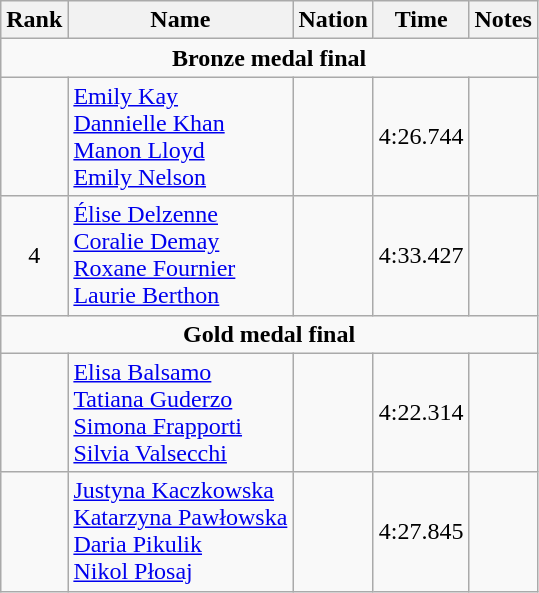<table class="wikitable" style="text-align:center">
<tr>
<th>Rank</th>
<th>Name</th>
<th>Nation</th>
<th>Time</th>
<th>Notes</th>
</tr>
<tr>
<td colspan=5><strong>Bronze medal final</strong></td>
</tr>
<tr>
<td></td>
<td align=left><a href='#'>Emily Kay</a><br><a href='#'>Dannielle Khan</a><br><a href='#'>Manon Lloyd</a><br><a href='#'>Emily Nelson</a></td>
<td align=left></td>
<td>4:26.744</td>
<td></td>
</tr>
<tr>
<td>4</td>
<td align=left><a href='#'>Élise Delzenne</a><br><a href='#'>Coralie Demay</a><br><a href='#'>Roxane Fournier</a><br><a href='#'>Laurie Berthon</a></td>
<td align=left></td>
<td>4:33.427</td>
<td></td>
</tr>
<tr>
<td colspan=5><strong>Gold medal final</strong></td>
</tr>
<tr>
<td></td>
<td align=left><a href='#'>Elisa Balsamo</a><br><a href='#'>Tatiana Guderzo</a><br><a href='#'>Simona Frapporti</a><br><a href='#'>Silvia Valsecchi</a></td>
<td align=left></td>
<td>4:22.314</td>
<td></td>
</tr>
<tr>
<td></td>
<td align=left><a href='#'>Justyna Kaczkowska</a><br><a href='#'>Katarzyna Pawłowska</a><br><a href='#'>Daria Pikulik</a><br><a href='#'>Nikol Płosaj</a></td>
<td align=left></td>
<td>4:27.845</td>
<td></td>
</tr>
</table>
